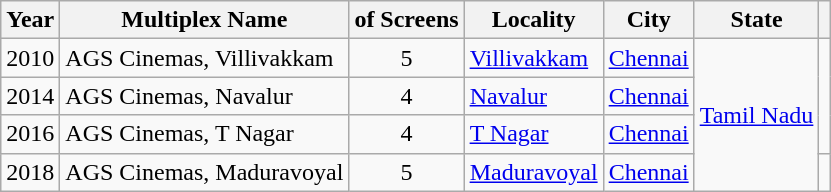<table class="wikitable sortable">
<tr>
<th scope="col">Year</th>
<th scope="col">Multiplex Name</th>
<th scope="col"> of Screens</th>
<th scope="col">Locality</th>
<th scope="col">City</th>
<th scope="col">State</th>
<th scope="col" class="unsortable"></th>
</tr>
<tr>
<td style="text-align: center;">2010</td>
<td>AGS Cinemas, Villivakkam</td>
<td style="text-align: center;">5</td>
<td><a href='#'>Villivakkam</a></td>
<td><a href='#'>Chennai</a></td>
<td rowspan="4"><a href='#'>Tamil Nadu</a></td>
<td rowspan="3"  style="text-align: center;"></td>
</tr>
<tr>
<td style="text-align: center;">2014</td>
<td>AGS Cinemas, Navalur</td>
<td style="text-align: center;">4</td>
<td><a href='#'>Navalur</a></td>
<td><a href='#'>Chennai</a></td>
</tr>
<tr>
<td style="text-align: center;">2016</td>
<td>AGS Cinemas, T Nagar</td>
<td style="text-align: center;">4</td>
<td><a href='#'>T Nagar</a></td>
<td><a href='#'>Chennai</a></td>
</tr>
<tr>
<td style="text-align: center;">2018</td>
<td>AGS Cinemas, Maduravoyal</td>
<td style="text-align: center;">5</td>
<td><a href='#'>Maduravoyal</a></td>
<td><a href='#'>Chennai</a></td>
<td style="text-align: center;"></td>
</tr>
</table>
